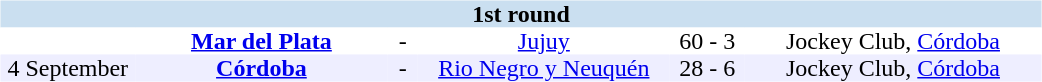<table table width=700>
<tr>
<td width=700 valign="top"><br><table border=0 cellspacing=0 cellpadding=0 style="font-size: 100%; border-collapse: collapse;" width=100%>
<tr bgcolor="#CADFF0">
<td style="font-size:100%"; align="center" colspan="6"><strong>1st round</strong></td>
</tr>
<tr align=center bgcolor=#FFFFFF>
<td width=90></td>
<td width=170><strong><a href='#'>Mar del Plata</a></strong></td>
<td width=20>-</td>
<td width=170><a href='#'>Jujuy</a></td>
<td width=50>60 - 3</td>
<td width=200>Jockey Club, <a href='#'>Córdoba</a></td>
</tr>
<tr align=center bgcolor=#EEEEFF>
<td width=90>4 September</td>
<td width=170><strong><a href='#'>Córdoba</a></strong></td>
<td width=20>-</td>
<td width=170><a href='#'>Rio Negro y Neuquén</a></td>
<td width=50>28 - 6</td>
<td width=200>Jockey Club, <a href='#'>Córdoba</a></td>
</tr>
</table>
</td>
</tr>
</table>
